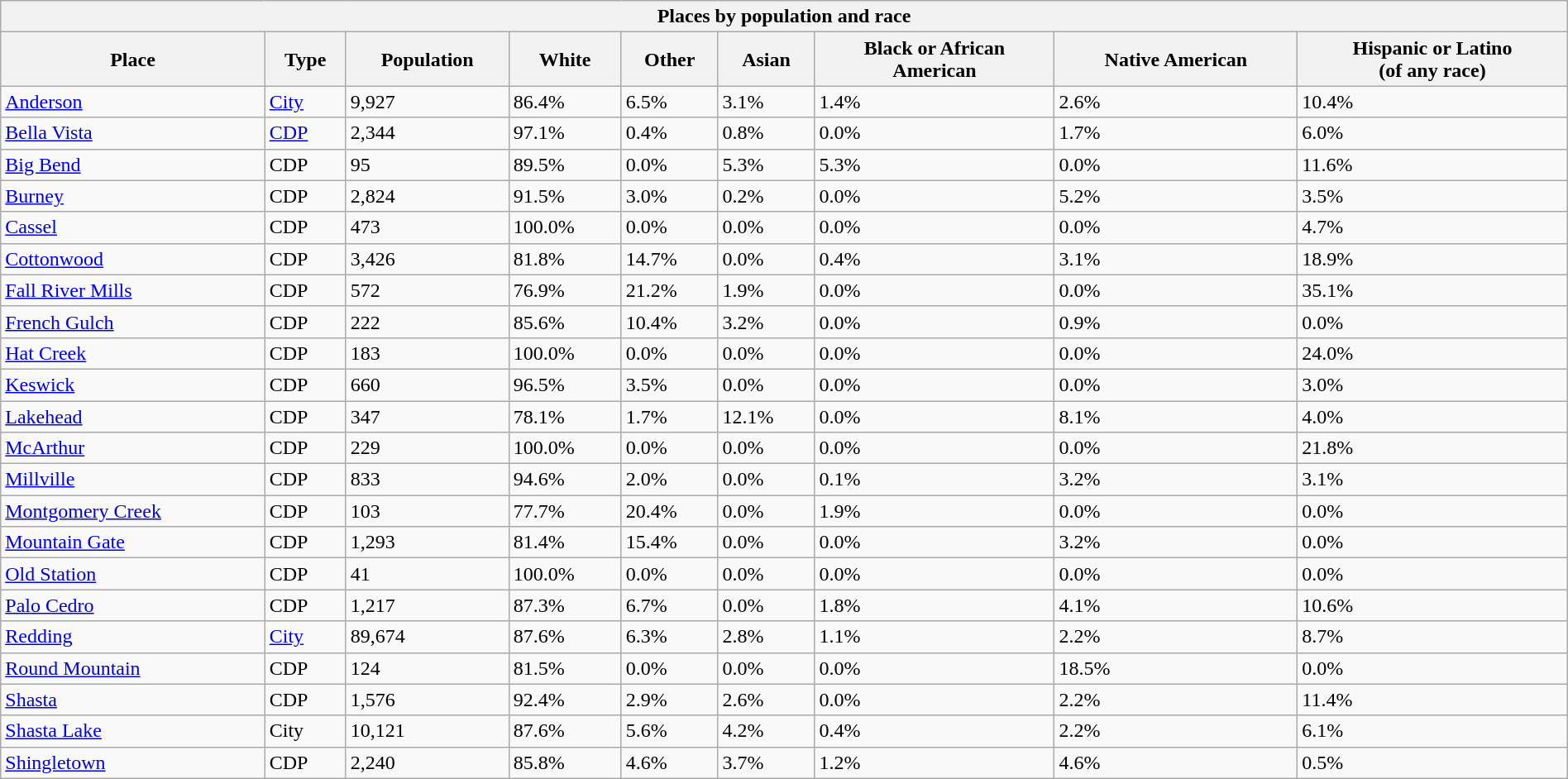<table class="wikitable collapsible collapsed sortable" style="width: 100%;">
<tr>
<th colspan=9>Places by population and race</th>
</tr>
<tr>
<th>Place</th>
<th>Type</th>
<th data-sort-type="number">Population</th>
<th data-sort-type="number">White</th>
<th data-sort-type="number">Other<br></th>
<th data-sort-type="number">Asian</th>
<th data-sort-type="number">Black or African<br>American</th>
<th data-sort-type="number">Native American<br></th>
<th data-sort-type="number">Hispanic or Latino<br>(of any race)</th>
</tr>
<tr>
<td><a href='#'>Anderson</a></td>
<td><a href='#'>City</a></td>
<td>9,927</td>
<td>86.4%</td>
<td>6.5%</td>
<td>3.1%</td>
<td>1.4%</td>
<td>2.6%</td>
<td>10.4%</td>
</tr>
<tr>
<td><a href='#'>Bella Vista</a></td>
<td><a href='#'>CDP</a></td>
<td>2,344</td>
<td>97.1%</td>
<td>0.4%</td>
<td>0.8%</td>
<td>0.0%</td>
<td>1.7%</td>
<td>6.0%</td>
</tr>
<tr>
<td><a href='#'>Big Bend</a></td>
<td>CDP</td>
<td>95</td>
<td>89.5%</td>
<td>0.0%</td>
<td>5.3%</td>
<td>5.3%</td>
<td>0.0%</td>
<td>11.6%</td>
</tr>
<tr>
<td><a href='#'>Burney</a></td>
<td>CDP</td>
<td>2,824</td>
<td>91.5%</td>
<td>3.0%</td>
<td>0.2%</td>
<td>0.0%</td>
<td>5.2%</td>
<td>3.5%</td>
</tr>
<tr>
<td><a href='#'>Cassel</a></td>
<td>CDP</td>
<td>473</td>
<td>100.0%</td>
<td>0.0%</td>
<td>0.0%</td>
<td>0.0%</td>
<td>0.0%</td>
<td>4.7%</td>
</tr>
<tr>
<td><a href='#'>Cottonwood</a></td>
<td>CDP</td>
<td>3,426</td>
<td>81.8%</td>
<td>14.7%</td>
<td>0.0%</td>
<td>0.4%</td>
<td>3.1%</td>
<td>18.9%</td>
</tr>
<tr>
<td><a href='#'>Fall River Mills</a></td>
<td>CDP</td>
<td>572</td>
<td>76.9%</td>
<td>21.2%</td>
<td>1.9%</td>
<td>0.0%</td>
<td>0.0%</td>
<td>35.1%</td>
</tr>
<tr>
<td><a href='#'>French Gulch</a></td>
<td>CDP</td>
<td>222</td>
<td>85.6%</td>
<td>10.4%</td>
<td>3.2%</td>
<td>0.0%</td>
<td>0.9%</td>
<td>0.0%</td>
</tr>
<tr>
<td><a href='#'>Hat Creek</a></td>
<td>CDP</td>
<td>183</td>
<td>100.0%</td>
<td>0.0%</td>
<td>0.0%</td>
<td>0.0%</td>
<td>0.0%</td>
<td>24.0%</td>
</tr>
<tr>
<td><a href='#'>Keswick</a></td>
<td>CDP</td>
<td>660</td>
<td>96.5%</td>
<td>3.5%</td>
<td>0.0%</td>
<td>0.0%</td>
<td>0.0%</td>
<td>3.0%</td>
</tr>
<tr>
<td><a href='#'>Lakehead</a></td>
<td>CDP</td>
<td>347</td>
<td>78.1%</td>
<td>1.7%</td>
<td>12.1%</td>
<td>0.0%</td>
<td>8.1%</td>
<td>4.0%</td>
</tr>
<tr>
<td><a href='#'>McArthur</a></td>
<td>CDP</td>
<td>229</td>
<td>100.0%</td>
<td>0.0%</td>
<td>0.0%</td>
<td>0.0%</td>
<td>0.0%</td>
<td>21.8%</td>
</tr>
<tr>
<td><a href='#'>Millville</a></td>
<td>CDP</td>
<td>833</td>
<td>94.6%</td>
<td>2.0%</td>
<td>0.0%</td>
<td>0.1%</td>
<td>3.2%</td>
<td>3.1%</td>
</tr>
<tr>
<td><a href='#'>Montgomery Creek</a></td>
<td>CDP</td>
<td>103</td>
<td>77.7%</td>
<td>20.4%</td>
<td>0.0%</td>
<td>1.9%</td>
<td>0.0%</td>
<td>0.0%</td>
</tr>
<tr>
<td><a href='#'>Mountain Gate</a></td>
<td>CDP</td>
<td>1,293</td>
<td>81.4%</td>
<td>15.4%</td>
<td>0.0%</td>
<td>0.0%</td>
<td>3.2%</td>
<td>0.0%</td>
</tr>
<tr>
<td><a href='#'>Old Station</a></td>
<td>CDP</td>
<td>41</td>
<td>100.0%</td>
<td>0.0%</td>
<td>0.0%</td>
<td>0.0%</td>
<td>0.0%</td>
<td>0.0%</td>
</tr>
<tr>
<td><a href='#'>Palo Cedro</a></td>
<td>CDP</td>
<td>1,217</td>
<td>87.3%</td>
<td>6.7%</td>
<td>0.0%</td>
<td>1.8%</td>
<td>4.1%</td>
<td>10.6%</td>
</tr>
<tr>
<td><a href='#'>Redding</a></td>
<td><a href='#'>City</a></td>
<td>89,674</td>
<td>87.6%</td>
<td>6.3%</td>
<td>2.8%</td>
<td>1.1%</td>
<td>2.2%</td>
<td>8.7%</td>
</tr>
<tr>
<td><a href='#'>Round Mountain</a></td>
<td>CDP</td>
<td>124</td>
<td>81.5%</td>
<td>0.0%</td>
<td>0.0%</td>
<td>0.0%</td>
<td>18.5%</td>
<td>0.0%</td>
</tr>
<tr>
<td><a href='#'>Shasta</a></td>
<td>CDP</td>
<td>1,576</td>
<td>92.4%</td>
<td>2.9%</td>
<td>2.6%</td>
<td>0.0%</td>
<td>2.2%</td>
<td>11.4%</td>
</tr>
<tr>
<td><a href='#'>Shasta Lake</a></td>
<td>City</td>
<td>10,121</td>
<td>87.6%</td>
<td>5.6%</td>
<td>4.2%</td>
<td>0.4%</td>
<td>2.2%</td>
<td>6.1%</td>
</tr>
<tr>
<td><a href='#'>Shingletown</a></td>
<td>CDP</td>
<td>2,240</td>
<td>85.8%</td>
<td>4.6%</td>
<td>3.7%</td>
<td>1.2%</td>
<td>4.6%</td>
<td>0.5%</td>
</tr>
</table>
